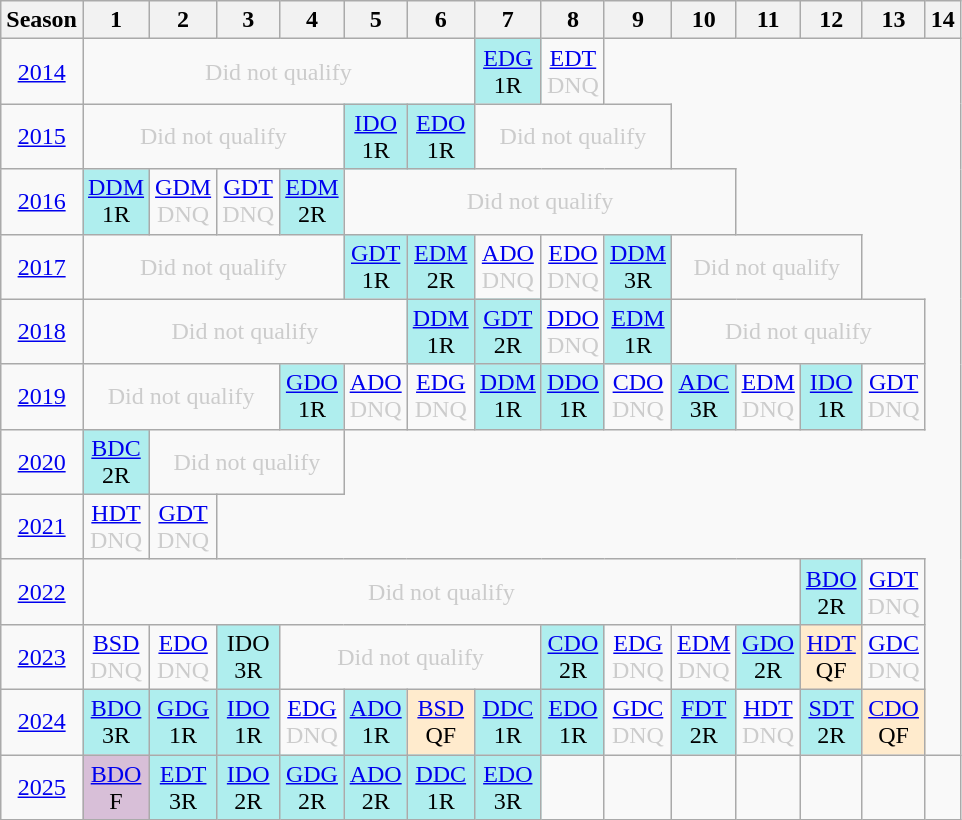<table class="wikitable" style="width:50%; margin:0">
<tr>
<th>Season</th>
<th>1</th>
<th>2</th>
<th>3</th>
<th>4</th>
<th>5</th>
<th>6</th>
<th>7</th>
<th>8</th>
<th>9</th>
<th>10</th>
<th>11</th>
<th>12</th>
<th>13</th>
<th>14</th>
</tr>
<tr>
<td style="text-align:center;"background:#efefef;"><a href='#'>2014</a></td>
<td colspan="6" style="text-align:center; color:#ccc;">Did not qualify</td>
<td style="text-align:center; background:#afeeee;"><a href='#'>EDG</a><br>1R</td>
<td style="text-align:center; color:#ccc;"><a href='#'>EDT</a><br>DNQ</td>
</tr>
<tr>
<td style="text-align:center;"background:#efefef;"><a href='#'>2015</a></td>
<td colspan="4" style="text-align:center; color:#ccc;">Did not qualify</td>
<td style="text-align:center; background:#afeeee;"><a href='#'>IDO</a><br>1R</td>
<td style="text-align:center; background:#afeeee;"><a href='#'>EDO</a><br>1R</td>
<td colspan="3" style="text-align:center; color:#ccc;">Did not qualify</td>
</tr>
<tr>
<td style="text-align:center;"background:#efefef;"><a href='#'>2016</a></td>
<td style="text-align:center; background:#afeeee;"><a href='#'>DDM</a><br>1R</td>
<td style="text-align:center; color:#ccc;"><a href='#'>GDM</a><br>DNQ</td>
<td style="text-align:center; color:#ccc;"><a href='#'>GDT</a><br>DNQ</td>
<td style="text-align:center; background:#afeeee;"><a href='#'>EDM</a><br>2R</td>
<td colspan="6" style="text-align:center; color:#ccc;">Did not qualify</td>
</tr>
<tr>
<td style="text-align:center;"background:#efefef;"><a href='#'>2017</a></td>
<td colspan="4" style="text-align:center; color:#ccc;">Did not qualify</td>
<td style="text-align:center; background:#afeeee;"><a href='#'>GDT</a><br>1R</td>
<td style="text-align:center; background:#afeeee;"><a href='#'>EDM</a><br>2R</td>
<td style="text-align:center; color:#ccc;"><a href='#'>ADO</a><br>DNQ</td>
<td style="text-align:center; color:#ccc;"><a href='#'>EDO</a><br>DNQ</td>
<td style="text-align:center; background:#afeeee;"><a href='#'>DDM</a><br>3R</td>
<td colspan="3" style="text-align:center; color:#ccc;">Did not qualify</td>
</tr>
<tr>
<td style="text-align:center;"background:#efefef;"><a href='#'>2018</a></td>
<td colspan="5" style="text-align:center; color:#ccc;">Did not qualify</td>
<td style="text-align:center; background:#afeeee;"><a href='#'>DDM</a><br>1R</td>
<td style="text-align:center; background:#afeeee;"><a href='#'>GDT</a><br>2R</td>
<td style="text-align:center; color:#ccc;"><a href='#'>DDO</a><br>DNQ</td>
<td style="text-align:center; background:#afeeee;"><a href='#'>EDM</a><br>1R</td>
<td colspan="4" style="text-align:center; color:#ccc;">Did not qualify</td>
</tr>
<tr>
<td style="text-align:center;"background:#efefef;"><a href='#'>2019</a></td>
<td colspan="3" style="text-align:center; color:#ccc;">Did not qualify</td>
<td style="text-align:center; background:#afeeee;"><a href='#'>GDO</a><br>1R</td>
<td style="text-align:center; color:#ccc;"><a href='#'>ADO</a><br>DNQ</td>
<td style="text-align:center; color:#ccc;"><a href='#'>EDG</a><br>DNQ</td>
<td style="text-align:center; background:#afeeee;"><a href='#'>DDM</a><br>1R</td>
<td style="text-align:center; background:#afeeee;"><a href='#'>DDO</a><br>1R</td>
<td style="text-align:center; color:#ccc;"><a href='#'>CDO</a><br>DNQ</td>
<td style="text-align:center; background:#afeeee;"><a href='#'>ADC</a><br>3R</td>
<td style="text-align:center; color:#ccc;"><a href='#'>EDM</a><br>DNQ</td>
<td style="text-align:center; background:#afeeee;"><a href='#'>IDO</a><br>1R</td>
<td style="text-align:center; color:#ccc;"><a href='#'>GDT</a><br>DNQ</td>
</tr>
<tr>
<td style="text-align:center;"background:#efefef;"><a href='#'>2020</a></td>
<td style="text-align:center; background:#afeeee;"><a href='#'>BDC</a><br>2R</td>
<td colspan="3" style="text-align:center; color:#ccc;">Did not qualify</td>
</tr>
<tr>
<td style="text-align:center;"background:#efefef;"><a href='#'>2021</a></td>
<td style="text-align:center; color:#ccc;"><a href='#'>HDT</a><br>DNQ</td>
<td style="text-align:center; color:#ccc;"><a href='#'>GDT</a><br>DNQ</td>
</tr>
<tr>
<td style="text-align:center;"background:#efefef;"><a href='#'>2022</a></td>
<td colspan="11" style="text-align:center; color:#ccc;">Did not qualify</td>
<td style="text-align:center; background:#afeeee;"><a href='#'>BDO</a><br>2R</td>
<td style="text-align:center; color:#ccc;"><a href='#'>GDT</a><br>DNQ</td>
</tr>
<tr>
<td style="text-align:center;"background:#efefef;"><a href='#'>2023</a></td>
<td style="text-align:center; color:#ccc;"><a href='#'>BSD</a><br>DNQ</td>
<td style="text-align:center; color:#ccc;"><a href='#'>EDO</a><br>DNQ</td>
<td style="text-align:center; background:#afeeee;">IDO<br>3R</td>
<td colspan="4" style="text-align:center; color:#ccc;">Did not qualify</td>
<td style="text-align:center; background:#afeeee;"><a href='#'>CDO</a><br>2R</td>
<td style="text-align:center; color:#ccc;"><a href='#'>EDG</a><br>DNQ</td>
<td style="text-align:center; color:#ccc;"><a href='#'>EDM</a><br>DNQ</td>
<td style="text-align:center; background:#afeeee;"><a href='#'>GDO</a><br>2R</td>
<td style="text-align:center; background:#ffebcd;"><a href='#'>HDT</a><br>QF</td>
<td style="text-align:center; color:#ccc;"><a href='#'>GDC</a><br>DNQ</td>
</tr>
<tr>
<td style="text-align:center;"background:#efefef;"><a href='#'>2024</a></td>
<td style="text-align:center; background:#afeeee;"><a href='#'>BDO</a><br>3R</td>
<td style="text-align:center; background:#afeeee;"><a href='#'>GDG</a><br>1R</td>
<td style="text-align:center; background:#afeeee;"><a href='#'>IDO</a><br>1R</td>
<td style="text-align:center; color:#ccc;"><a href='#'>EDG</a><br>DNQ</td>
<td style="text-align:center; background:#afeeee;"><a href='#'>ADO</a><br>1R</td>
<td style="text-align:center; background:#ffebcd;"><a href='#'>BSD</a><br>QF</td>
<td style="text-align:center; background:#afeeee;"><a href='#'>DDC</a><br>1R</td>
<td style="text-align:center; background:#afeeee;"><a href='#'>EDO</a><br>1R</td>
<td style="text-align:center; color:#ccc;"><a href='#'>GDC</a><br>DNQ</td>
<td style="text-align:center; background:#afeeee;"><a href='#'>FDT</a><br>2R</td>
<td style="text-align:center; color:#ccc;"><a href='#'>HDT</a><br>DNQ</td>
<td style="text-align:center; background:#afeeee;"><a href='#'>SDT</a><br>2R</td>
<td style="text-align:center; background:#ffebcd;"><a href='#'>CDO</a><br>QF</td>
</tr>
<tr>
<td style="text-align:center;"background:#efefef;"><a href='#'>2025</a></td>
<td style="text-align:center; background:thistle;"><a href='#'>BDO</a><br>F</td>
<td style="text-align:center; background:#afeeee;"><a href='#'>EDT</a><br>3R</td>
<td style="text-align:center; background:#afeeee;"><a href='#'>IDO</a><br>2R</td>
<td style="text-align:center; background:#afeeee;"><a href='#'>GDG</a><br>2R</td>
<td style="text-align:center; background:#afeeee;"><a href='#'>ADO</a><br>2R</td>
<td style="text-align:center; background:#afeeee;"><a href='#'>DDC</a><br>1R</td>
<td style="text-align:center; background:#afeeee;"><a href='#'>EDO</a><br>3R</td>
<td></td>
<td></td>
<td></td>
<td></td>
<td></td>
<td></td>
<td></td>
</tr>
</table>
